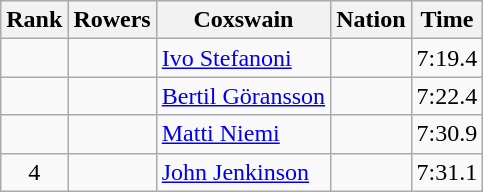<table class="wikitable sortable" style="text-align:center">
<tr>
<th>Rank</th>
<th>Rowers</th>
<th>Coxswain</th>
<th>Nation</th>
<th>Time</th>
</tr>
<tr>
<td></td>
<td align=left></td>
<td align=left><a href='#'>Ivo Stefanoni</a></td>
<td align=left></td>
<td>7:19.4</td>
</tr>
<tr>
<td></td>
<td align=left></td>
<td align=left><a href='#'>Bertil Göransson</a></td>
<td align=left></td>
<td>7:22.4</td>
</tr>
<tr>
<td></td>
<td align=left></td>
<td align=left><a href='#'>Matti Niemi</a></td>
<td align=left></td>
<td>7:30.9</td>
</tr>
<tr>
<td>4</td>
<td align=left></td>
<td align=left><a href='#'>John Jenkinson</a></td>
<td align=left></td>
<td>7:31.1</td>
</tr>
</table>
